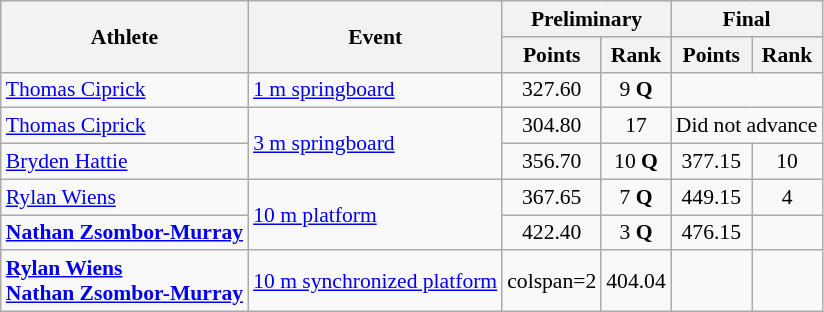<table class=wikitable style="font-size:90%">
<tr>
<th rowspan=2>Athlete</th>
<th rowspan=2>Event</th>
<th colspan=2>Preliminary</th>
<th colspan=2>Final</th>
</tr>
<tr>
<th>Points</th>
<th>Rank</th>
<th>Points</th>
<th>Rank</th>
</tr>
<tr align=center>
<td align=left><a href='#'>Thomas Ciprick</a></td>
<td align=left><a href='#'>1 m springboard</a></td>
<td>327.60</td>
<td>9 <strong>Q</strong></td>
<td colspan=2></td>
</tr>
<tr align=center>
<td align=left><a href='#'>Thomas Ciprick</a></td>
<td rowspan=2 align=left><a href='#'>3 m springboard</a></td>
<td>304.80</td>
<td>17</td>
<td colspan=2>Did not advance</td>
</tr>
<tr align=center>
<td align=left><a href='#'>Bryden Hattie</a></td>
<td>356.70</td>
<td>10 <strong>Q</strong></td>
<td>377.15</td>
<td>10</td>
</tr>
<tr align=center>
<td align=left><a href='#'>Rylan Wiens</a></td>
<td rowspan=2 align=left><a href='#'>10 m platform</a></td>
<td>367.65</td>
<td>7 <strong>Q</strong></td>
<td>449.15</td>
<td>4</td>
</tr>
<tr align=center>
<td align=left><strong><a href='#'>Nathan Zsombor-Murray</a></strong></td>
<td>422.40</td>
<td>3 <strong>Q</strong></td>
<td>476.15</td>
<td></td>
</tr>
<tr align=center>
<td align=left><strong><a href='#'>Rylan Wiens</a><br><a href='#'>Nathan Zsombor-Murray</a></strong></td>
<td align=left><a href='#'>10 m synchronized platform</a></td>
<td>colspan=2 </td>
<td>404.04</td>
<td></td>
</tr>
</table>
